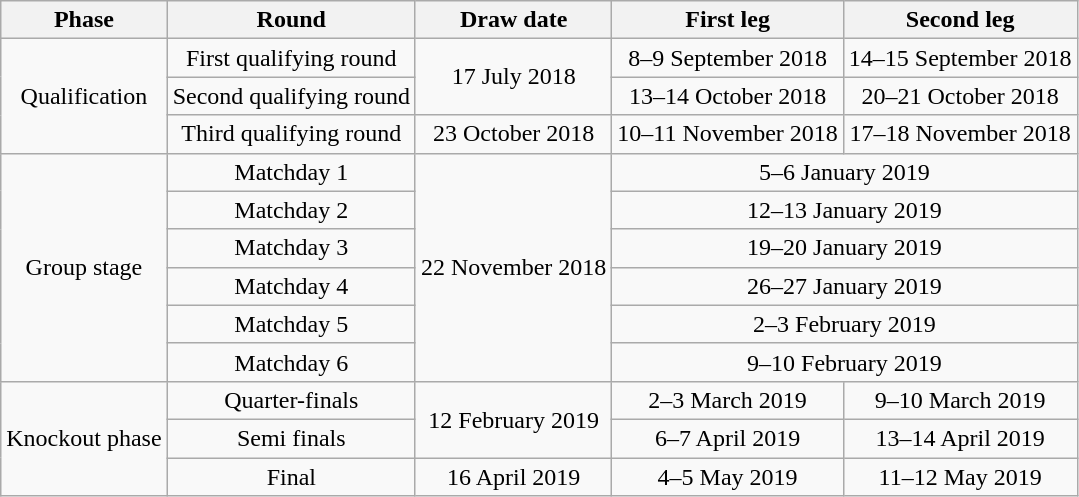<table class="wikitable" style="text-align:center">
<tr>
<th>Phase</th>
<th>Round</th>
<th>Draw date</th>
<th>First leg</th>
<th>Second leg</th>
</tr>
<tr>
<td rowspan=3>Qualification</td>
<td>First qualifying round</td>
<td rowspan=2>17 July 2018</td>
<td>8–9 September 2018</td>
<td>14–15 September 2018</td>
</tr>
<tr>
<td>Second qualifying round</td>
<td>13–14 October 2018</td>
<td>20–21 October 2018</td>
</tr>
<tr>
<td>Third qualifying round</td>
<td>23 October 2018</td>
<td>10–11 November 2018</td>
<td>17–18 November 2018</td>
</tr>
<tr>
<td rowspan=6>Group stage</td>
<td>Matchday 1</td>
<td rowspan=6>22 November 2018</td>
<td colspan=2>5–6 January 2019</td>
</tr>
<tr>
<td>Matchday 2</td>
<td colspan=2>12–13 January 2019</td>
</tr>
<tr>
<td>Matchday 3</td>
<td colspan=2>19–20 January 2019</td>
</tr>
<tr>
<td>Matchday 4</td>
<td colspan=2>26–27 January 2019</td>
</tr>
<tr>
<td>Matchday 5</td>
<td colspan=2>2–3 February 2019</td>
</tr>
<tr>
<td>Matchday 6</td>
<td colspan=2>9–10 February 2019</td>
</tr>
<tr>
<td rowspan=3>Knockout phase</td>
<td>Quarter-finals</td>
<td rowspan=2>12 February 2019</td>
<td>2–3 March 2019</td>
<td>9–10 March 2019</td>
</tr>
<tr>
<td>Semi finals</td>
<td>6–7 April 2019</td>
<td>13–14 April 2019</td>
</tr>
<tr>
<td>Final</td>
<td>16 April 2019</td>
<td>4–5 May 2019</td>
<td>11–12 May 2019</td>
</tr>
</table>
